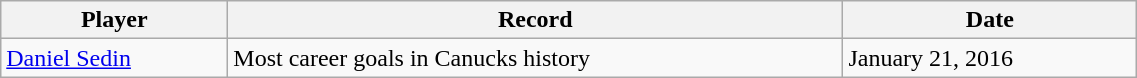<table class="wikitable" style="width:60%;">
<tr>
<th>Player</th>
<th>Record</th>
<th>Date</th>
</tr>
<tr>
<td><a href='#'>Daniel Sedin</a></td>
<td>Most career goals in Canucks history</td>
<td>January 21, 2016</td>
</tr>
</table>
